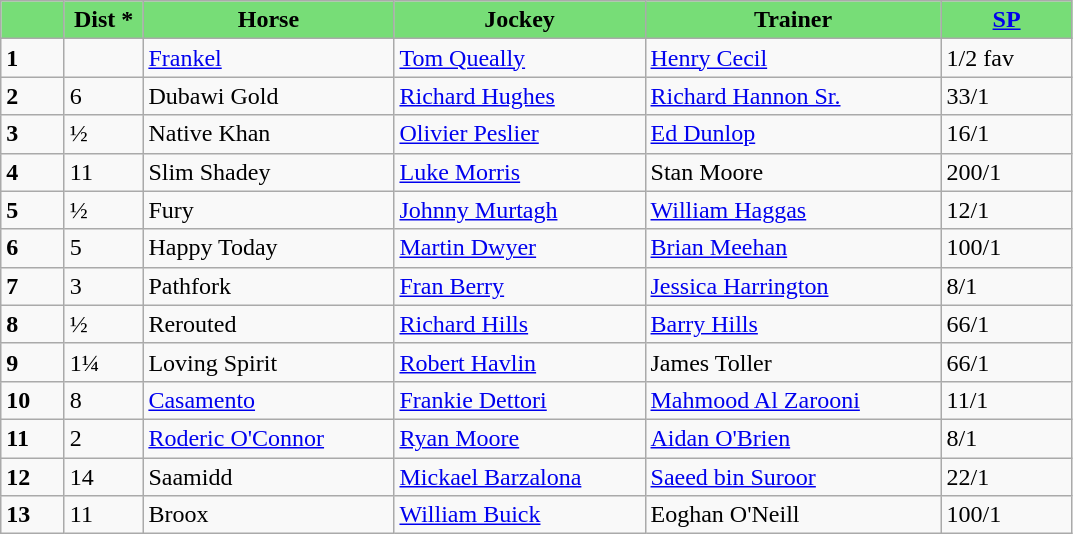<table class="wikitable">
<tr style="background:#7d7; text-align:center;">
<td style="width:35px;"></td>
<td style="width:45px;"><strong>Dist *</strong></td>
<td style="width:160px;"><strong>Horse</strong></td>
<td style="width:160px;"><strong>Jockey</strong></td>
<td style="width:190px;"><strong>Trainer</strong></td>
<td style="width:80px;"><strong><a href='#'>SP</a></strong></td>
</tr>
<tr>
<td><strong>1</strong></td>
<td></td>
<td><a href='#'>Frankel</a></td>
<td><a href='#'>Tom Queally</a></td>
<td><a href='#'>Henry Cecil</a></td>
<td>1/2 fav</td>
</tr>
<tr>
<td><strong>2</strong></td>
<td>6</td>
<td>Dubawi Gold</td>
<td><a href='#'>Richard Hughes</a></td>
<td><a href='#'>Richard Hannon Sr.</a></td>
<td>33/1</td>
</tr>
<tr>
<td><strong>3</strong></td>
<td>½</td>
<td>Native Khan</td>
<td><a href='#'>Olivier Peslier</a></td>
<td><a href='#'>Ed Dunlop</a></td>
<td>16/1</td>
</tr>
<tr>
<td><strong>4</strong></td>
<td>11</td>
<td>Slim Shadey</td>
<td><a href='#'>Luke Morris</a></td>
<td>Stan Moore</td>
<td>200/1</td>
</tr>
<tr>
<td><strong>5</strong></td>
<td>½</td>
<td>Fury</td>
<td><a href='#'>Johnny Murtagh</a></td>
<td><a href='#'>William Haggas</a></td>
<td>12/1</td>
</tr>
<tr>
<td><strong>6</strong></td>
<td>5</td>
<td>Happy Today</td>
<td><a href='#'>Martin Dwyer</a></td>
<td><a href='#'>Brian Meehan</a></td>
<td>100/1</td>
</tr>
<tr>
<td><strong>7</strong></td>
<td>3</td>
<td>Pathfork</td>
<td><a href='#'>Fran Berry</a></td>
<td><a href='#'>Jessica Harrington</a></td>
<td>8/1</td>
</tr>
<tr>
<td><strong>8</strong></td>
<td>½</td>
<td>Rerouted</td>
<td><a href='#'>Richard Hills</a></td>
<td><a href='#'>Barry Hills</a></td>
<td>66/1</td>
</tr>
<tr>
<td><strong>9</strong></td>
<td>1¼</td>
<td>Loving Spirit</td>
<td><a href='#'>Robert Havlin</a></td>
<td>James Toller</td>
<td>66/1</td>
</tr>
<tr>
<td><strong>10</strong></td>
<td>8</td>
<td><a href='#'>Casamento</a></td>
<td><a href='#'>Frankie Dettori</a></td>
<td><a href='#'>Mahmood Al Zarooni</a></td>
<td>11/1</td>
</tr>
<tr>
<td><strong>11</strong></td>
<td>2</td>
<td><a href='#'>Roderic O'Connor</a></td>
<td><a href='#'>Ryan Moore</a></td>
<td><a href='#'>Aidan O'Brien</a></td>
<td>8/1</td>
</tr>
<tr>
<td><strong>12</strong></td>
<td>14</td>
<td>Saamidd</td>
<td><a href='#'>Mickael Barzalona</a></td>
<td><a href='#'>Saeed bin Suroor</a></td>
<td>22/1</td>
</tr>
<tr>
<td><strong>13</strong></td>
<td>11</td>
<td>Broox</td>
<td><a href='#'>William Buick</a></td>
<td>Eoghan O'Neill</td>
<td>100/1</td>
</tr>
</table>
